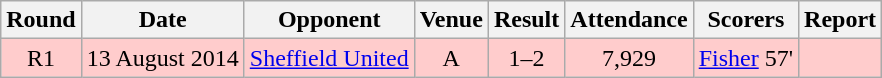<table class="wikitable" style="font-size:100%; text-align:center">
<tr>
<th>Round</th>
<th>Date</th>
<th>Opponent</th>
<th>Venue</th>
<th>Result</th>
<th>Attendance</th>
<th>Scorers</th>
<th>Report</th>
</tr>
<tr style="background: #FFCCCC;">
<td>R1</td>
<td>13 August 2014</td>
<td><a href='#'>Sheffield United</a></td>
<td>A</td>
<td>1–2</td>
<td>7,929</td>
<td><a href='#'>Fisher</a> 57'</td>
<td></td>
</tr>
</table>
